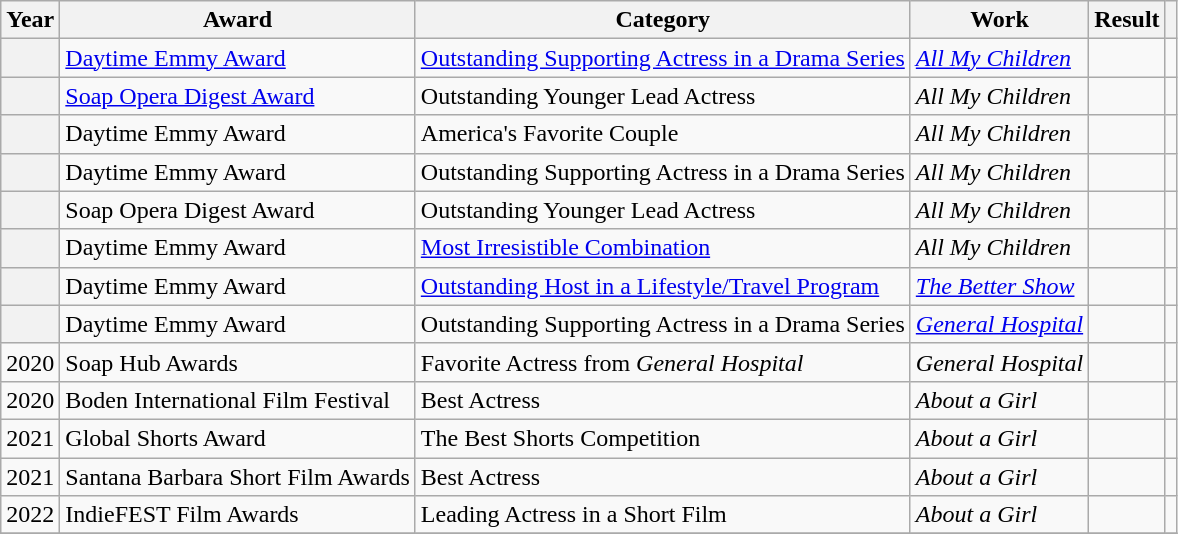<table class="wikitable sortable plainrowheaders">
<tr>
<th scope="col">Year</th>
<th scope="col">Award</th>
<th scope="col">Category</th>
<th scope="col">Work</th>
<th scope="col">Result</th>
<th scope="col" class="unsortable"></th>
</tr>
<tr>
<th scope="row"></th>
<td><a href='#'>Daytime Emmy Award</a></td>
<td><a href='#'>Outstanding Supporting Actress in a Drama Series</a></td>
<td><em><a href='#'>All My Children</a></em></td>
<td></td>
<td></td>
</tr>
<tr>
<th scope="row"></th>
<td><a href='#'>Soap Opera Digest Award</a></td>
<td>Outstanding Younger Lead Actress</td>
<td><em>All My Children</em></td>
<td></td>
<td></td>
</tr>
<tr>
<th scope="row"></th>
<td>Daytime Emmy Award</td>
<td>America's Favorite Couple </td>
<td><em>All My Children</em></td>
<td></td>
<td></td>
</tr>
<tr>
<th scope="row"></th>
<td>Daytime Emmy Award</td>
<td>Outstanding Supporting Actress in a Drama Series</td>
<td><em>All My Children</em></td>
<td></td>
<td></td>
</tr>
<tr>
<th scope="row"></th>
<td>Soap Opera Digest Award</td>
<td>Outstanding Younger Lead Actress</td>
<td><em>All My Children</em></td>
<td></td>
<td></td>
</tr>
<tr>
<th scope="row"></th>
<td>Daytime Emmy Award</td>
<td><a href='#'>Most Irresistible Combination</a> </td>
<td><em>All My Children</em></td>
<td></td>
<td></td>
</tr>
<tr>
<th scope="row"></th>
<td>Daytime Emmy Award</td>
<td><a href='#'>Outstanding Host in a Lifestyle/Travel Program</a> </td>
<td><em><a href='#'>The Better Show</a></em></td>
<td></td>
<td></td>
</tr>
<tr>
<th scope="row"></th>
<td>Daytime Emmy Award</td>
<td>Outstanding Supporting Actress in a Drama Series</td>
<td><em><a href='#'>General Hospital</a></em></td>
<td></td>
<td></td>
</tr>
<tr>
<td>2020</td>
<td>Soap Hub Awards</td>
<td>Favorite Actress from <em>General Hospital</em></td>
<td><em>General Hospital</em></td>
<td></td>
<td></td>
</tr>
<tr>
<td>2020</td>
<td>Boden International Film Festival</td>
<td>Best Actress</td>
<td><em>About a Girl </em></td>
<td></td>
<td></td>
</tr>
<tr>
<td>2021</td>
<td>Global Shorts Award</td>
<td>The Best Shorts Competition</td>
<td><em>About a Girl </em></td>
<td></td>
<td></td>
</tr>
<tr>
<td>2021</td>
<td>Santana Barbara Short Film Awards</td>
<td>Best  Actress</td>
<td><em>About a Girl </em></td>
<td></td>
<td></td>
</tr>
<tr>
<td>2022</td>
<td>IndieFEST Film Awards</td>
<td>Leading Actress in a Short Film</td>
<td><em>About a Girl </em></td>
<td></td>
<td></td>
</tr>
<tr>
</tr>
</table>
